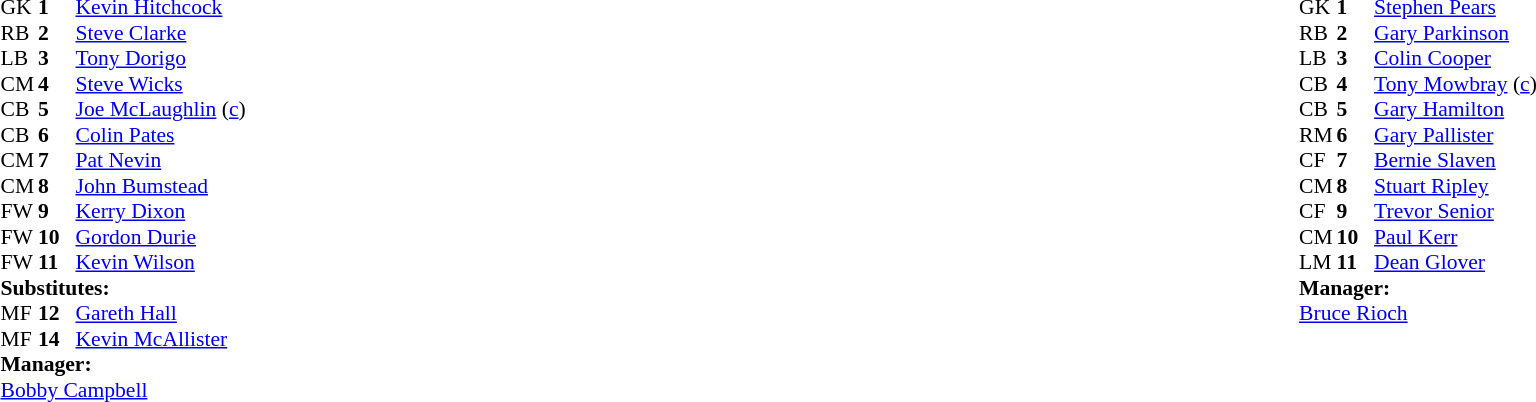<table style="width:100%">
<tr>
<td style="vertical-align:top; width:40%"><br><table style="font-size: 90%" cellspacing="0" cellpadding="0">
<tr>
<th width=25></th>
<th width=25></th>
</tr>
<tr>
<td>GK</td>
<td><strong>1</strong></td>
<td><a href='#'>Kevin Hitchcock</a></td>
</tr>
<tr>
<td>RB</td>
<td><strong>2</strong></td>
<td><a href='#'>Steve Clarke</a></td>
</tr>
<tr>
<td>LB</td>
<td><strong>3</strong></td>
<td><a href='#'>Tony Dorigo</a></td>
</tr>
<tr>
<td>CM</td>
<td><strong>4</strong></td>
<td><a href='#'>Steve Wicks</a></td>
</tr>
<tr>
<td>CB</td>
<td><strong>5</strong></td>
<td><a href='#'>Joe McLaughlin</a> (<a href='#'>c</a>)</td>
</tr>
<tr>
<td>CB</td>
<td><strong>6</strong></td>
<td><a href='#'>Colin Pates</a></td>
<td></td>
</tr>
<tr>
<td>CM</td>
<td><strong>7</strong></td>
<td><a href='#'>Pat Nevin</a></td>
</tr>
<tr>
<td>CM</td>
<td><strong>8</strong></td>
<td><a href='#'>John Bumstead</a></td>
</tr>
<tr>
<td>FW</td>
<td><strong>9</strong></td>
<td><a href='#'>Kerry Dixon</a></td>
</tr>
<tr>
<td>FW</td>
<td><strong>10</strong></td>
<td><a href='#'>Gordon Durie</a></td>
</tr>
<tr>
<td>FW</td>
<td><strong>11</strong></td>
<td><a href='#'>Kevin Wilson</a></td>
<td></td>
</tr>
<tr>
<td colspan=4><strong>Substitutes:</strong></td>
</tr>
<tr>
<td>MF</td>
<td><strong>12</strong></td>
<td><a href='#'>Gareth Hall</a></td>
<td></td>
</tr>
<tr>
<td>MF</td>
<td><strong>14</strong></td>
<td><a href='#'>Kevin McAllister</a></td>
<td></td>
</tr>
<tr>
<td colspan=4><strong>Manager:</strong></td>
</tr>
<tr>
<td colspan="4"><a href='#'>Bobby Campbell</a></td>
</tr>
</table>
</td>
<td valign="top"></td>
<td style="vertical-align:top; width:50%"><br><table cellspacing="0" cellpadding="0" style="font-size:90%; margin:auto">
<tr>
<th width=25></th>
<th width=25></th>
</tr>
<tr>
<td>GK</td>
<td><strong>1</strong></td>
<td><a href='#'>Stephen Pears</a></td>
</tr>
<tr>
<td>RB</td>
<td><strong>2</strong></td>
<td><a href='#'>Gary Parkinson</a></td>
</tr>
<tr>
<td>LB</td>
<td><strong>3</strong></td>
<td><a href='#'>Colin Cooper</a></td>
</tr>
<tr>
<td>CB</td>
<td><strong>4</strong></td>
<td><a href='#'>Tony Mowbray</a> (<a href='#'>c</a>)</td>
</tr>
<tr>
<td>CB</td>
<td><strong>5</strong></td>
<td><a href='#'>Gary Hamilton</a></td>
</tr>
<tr>
<td>RM</td>
<td><strong>6</strong></td>
<td><a href='#'>Gary Pallister</a></td>
</tr>
<tr>
<td>CF</td>
<td><strong>7</strong></td>
<td><a href='#'>Bernie Slaven</a></td>
</tr>
<tr>
<td>CM</td>
<td><strong>8</strong></td>
<td><a href='#'>Stuart Ripley</a></td>
</tr>
<tr>
<td>CF</td>
<td><strong>9</strong></td>
<td><a href='#'>Trevor Senior</a></td>
</tr>
<tr>
<td>CM</td>
<td><strong>10</strong></td>
<td><a href='#'>Paul Kerr</a></td>
</tr>
<tr>
<td>LM</td>
<td><strong>11</strong></td>
<td><a href='#'>Dean Glover</a></td>
</tr>
<tr>
<td colspan=4><strong>Manager:</strong></td>
</tr>
<tr>
<td colspan="4"><a href='#'>Bruce Rioch</a></td>
</tr>
</table>
</td>
</tr>
</table>
